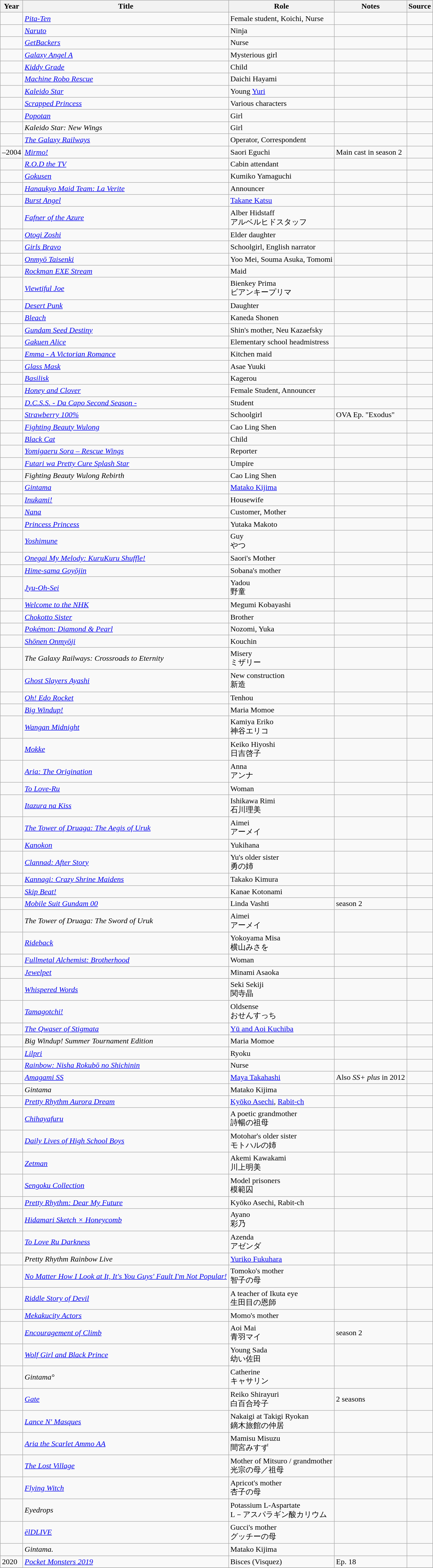<table class="wikitable sortable plainrowheaders">
<tr>
<th>Year</th>
<th>Title</th>
<th>Role</th>
<th class="unsortable">Notes</th>
<th class="unsortable">Source</th>
</tr>
<tr>
<td></td>
<td><em><a href='#'>Pita-Ten</a></em></td>
<td>Female student, Koichi, Nurse</td>
<td></td>
<td></td>
</tr>
<tr>
<td></td>
<td><em><a href='#'>Naruto</a></em></td>
<td>Ninja</td>
<td></td>
<td></td>
</tr>
<tr>
<td></td>
<td><em><a href='#'>GetBackers</a></em></td>
<td>Nurse</td>
<td></td>
<td></td>
</tr>
<tr>
<td></td>
<td><em><a href='#'>Galaxy Angel A</a></em></td>
<td>Mysterious girl</td>
<td></td>
<td></td>
</tr>
<tr>
<td></td>
<td><em><a href='#'>Kiddy Grade</a></em></td>
<td>Child</td>
<td></td>
<td></td>
</tr>
<tr>
<td></td>
<td><em><a href='#'>Machine Robo Rescue</a></em></td>
<td>Daichi Hayami</td>
<td></td>
<td></td>
</tr>
<tr>
<td></td>
<td><em><a href='#'>Kaleido Star</a></em></td>
<td>Young <a href='#'>Yuri</a></td>
<td></td>
<td></td>
</tr>
<tr>
<td></td>
<td><em><a href='#'>Scrapped Princess</a></em></td>
<td>Various characters </td>
<td></td>
<td></td>
</tr>
<tr>
<td></td>
<td><em><a href='#'>Popotan</a></em></td>
<td>Girl</td>
<td></td>
<td></td>
</tr>
<tr>
<td></td>
<td><em>Kaleido Star: New Wings</em></td>
<td>Girl</td>
<td></td>
<td></td>
</tr>
<tr>
<td></td>
<td><em><a href='#'>The Galaxy Railways</a></em></td>
<td>Operator, Correspondent</td>
<td></td>
<td></td>
</tr>
<tr>
<td>–2004</td>
<td><em><a href='#'>Mirmo!</a></em></td>
<td>Saori Eguchi</td>
<td>Main cast in season 2</td>
<td></td>
</tr>
<tr>
<td></td>
<td><em><a href='#'>R.O.D the TV</a></em></td>
<td>Cabin attendant</td>
<td></td>
<td></td>
</tr>
<tr>
<td></td>
<td><em><a href='#'>Gokusen</a></em></td>
<td>Kumiko Yamaguchi</td>
<td></td>
<td></td>
</tr>
<tr>
<td></td>
<td><em><a href='#'>Hanaukyo Maid Team: La Verite</a></em></td>
<td>Announcer</td>
<td></td>
<td></td>
</tr>
<tr>
<td></td>
<td><em><a href='#'>Burst Angel</a></em></td>
<td><a href='#'>Takane Katsu</a></td>
<td></td>
<td></td>
</tr>
<tr>
<td></td>
<td><em><a href='#'>Fafner of the Azure</a></em></td>
<td>Alber Hidstaff<br>アルベルヒドスタッフ</td>
<td></td>
<td></td>
</tr>
<tr>
<td></td>
<td><em><a href='#'>Otogi Zoshi</a></em></td>
<td>Elder daughter</td>
<td></td>
<td></td>
</tr>
<tr>
<td></td>
<td><em><a href='#'>Girls Bravo</a></em></td>
<td>Schoolgirl, English narrator</td>
<td></td>
<td></td>
</tr>
<tr>
<td></td>
<td><em><a href='#'>Onmyō Taisenki</a></em></td>
<td>Yoo Mei, Souma Asuka, Tomomi </td>
<td></td>
<td></td>
</tr>
<tr>
<td></td>
<td><em><a href='#'>Rockman EXE Stream</a></em></td>
<td>Maid</td>
<td></td>
<td></td>
</tr>
<tr>
<td></td>
<td><em><a href='#'>Viewtiful Joe</a></em></td>
<td>Bienkey Prima<br>ビアンキープリマ</td>
<td></td>
<td></td>
</tr>
<tr>
<td></td>
<td><em><a href='#'>Desert Punk</a></em></td>
<td>Daughter</td>
<td></td>
<td></td>
</tr>
<tr>
<td></td>
<td><em><a href='#'>Bleach</a></em></td>
<td>Kaneda Shonen</td>
<td></td>
<td></td>
</tr>
<tr>
<td></td>
<td><em><a href='#'>Gundam Seed Destiny</a></em></td>
<td>Shin's mother, Neu Kazaefsky</td>
<td></td>
<td></td>
</tr>
<tr>
<td></td>
<td><em><a href='#'>Gakuen Alice</a></em></td>
<td>Elementary school headmistress</td>
<td></td>
<td></td>
</tr>
<tr>
<td></td>
<td><em><a href='#'>Emma - A Victorian Romance</a></em></td>
<td>Kitchen maid</td>
<td></td>
<td></td>
</tr>
<tr>
<td></td>
<td><em><a href='#'>Glass Mask</a></em></td>
<td>Asae Yuuki</td>
<td></td>
<td></td>
</tr>
<tr>
<td></td>
<td><em><a href='#'>Basilisk</a></em></td>
<td>Kagerou</td>
<td></td>
<td></td>
</tr>
<tr>
<td></td>
<td><em><a href='#'>Honey and Clover</a></em></td>
<td>Female Student, Announcer</td>
<td></td>
<td></td>
</tr>
<tr>
<td></td>
<td><em><a href='#'>D.C.S.S. - Da Capo Second Season -</a></em></td>
<td>Student</td>
<td></td>
<td></td>
</tr>
<tr>
<td></td>
<td><em><a href='#'>Strawberry 100%</a></em></td>
<td>Schoolgirl</td>
<td>OVA Ep. "Exodus"</td>
<td></td>
</tr>
<tr>
<td></td>
<td><em><a href='#'>Fighting Beauty Wulong</a></em></td>
<td>Cao Ling Shen</td>
<td></td>
<td></td>
</tr>
<tr>
<td></td>
<td><em><a href='#'>Black Cat</a></em></td>
<td>Child</td>
<td></td>
<td></td>
</tr>
<tr>
<td></td>
<td><em><a href='#'>Yomigaeru Sora – Rescue Wings</a></em></td>
<td>Reporter</td>
<td></td>
<td></td>
</tr>
<tr>
<td></td>
<td><em><a href='#'>Futari wa Pretty Cure Splash Star</a></em></td>
<td>Umpire</td>
<td></td>
<td></td>
</tr>
<tr>
<td></td>
<td><em>Fighting Beauty Wulong Rebirth</em></td>
<td>Cao Ling Shen</td>
<td></td>
<td></td>
</tr>
<tr>
<td></td>
<td><em><a href='#'>Gintama</a></em></td>
<td><a href='#'>Matako Kijima</a></td>
<td></td>
<td></td>
</tr>
<tr>
<td></td>
<td><em><a href='#'>Inukami!</a></em></td>
<td>Housewife</td>
<td></td>
<td></td>
</tr>
<tr>
<td></td>
<td><em><a href='#'>Nana</a></em></td>
<td>Customer, Mother</td>
<td></td>
<td></td>
</tr>
<tr>
<td></td>
<td><em><a href='#'>Princess Princess</a></em></td>
<td>Yutaka Makoto  </td>
<td></td>
<td></td>
</tr>
<tr>
<td></td>
<td><em><a href='#'>Yoshimune</a></em></td>
<td>Guy<br>やつ</td>
<td></td>
<td></td>
</tr>
<tr>
<td></td>
<td><em><a href='#'>Onegai My Melody: KuruKuru Shuffle!</a></em></td>
<td>Saori's Mother</td>
<td></td>
<td></td>
</tr>
<tr>
<td></td>
<td><em><a href='#'>Hime-sama Goyōjin</a></em></td>
<td>Sobana's mother</td>
<td></td>
<td></td>
</tr>
<tr>
<td></td>
<td><em><a href='#'>Jyu-Oh-Sei</a></em></td>
<td>Yadou<br>野童</td>
<td></td>
<td></td>
</tr>
<tr>
<td></td>
<td><em><a href='#'>Welcome to the NHK</a></em></td>
<td>Megumi Kobayashi</td>
<td></td>
<td></td>
</tr>
<tr>
<td></td>
<td><em><a href='#'>Chokotto Sister</a></em></td>
<td>Brother</td>
<td></td>
<td></td>
</tr>
<tr>
<td></td>
<td><em><a href='#'>Pokémon: Diamond & Pearl</a></em></td>
<td>Nozomi, Yuka</td>
<td></td>
<td></td>
</tr>
<tr>
<td></td>
<td><em><a href='#'>Shōnen Onmyōji</a></em></td>
<td>Kouchin</td>
<td></td>
<td></td>
</tr>
<tr>
<td></td>
<td><em>The Galaxy Railways: Crossroads to Eternity</em></td>
<td>Misery<br>ミザリー</td>
<td></td>
<td></td>
</tr>
<tr>
<td></td>
<td><em><a href='#'>Ghost Slayers Ayashi</a></em></td>
<td>New construction<br>新造</td>
<td></td>
<td></td>
</tr>
<tr>
<td></td>
<td><em><a href='#'>Oh! Edo Rocket</a></em></td>
<td>Tenhou</td>
<td></td>
<td></td>
</tr>
<tr>
<td></td>
<td><em><a href='#'>Big Windup!</a></em></td>
<td>Maria Momoe</td>
<td></td>
<td></td>
</tr>
<tr>
<td></td>
<td><em><a href='#'>Wangan Midnight</a></em></td>
<td>Kamiya Eriko<br>神谷エリコ</td>
<td></td>
<td></td>
</tr>
<tr>
<td></td>
<td><em><a href='#'>Mokke</a></em></td>
<td>Keiko Hiyoshi<br>日吉啓子</td>
<td></td>
<td></td>
</tr>
<tr>
<td></td>
<td><em><a href='#'>Aria: The Origination</a></em></td>
<td>Anna<br>アンナ</td>
<td></td>
<td></td>
</tr>
<tr>
<td></td>
<td><em><a href='#'>To Love-Ru</a></em></td>
<td>Woman</td>
<td></td>
<td></td>
</tr>
<tr>
<td></td>
<td><em><a href='#'>Itazura na Kiss</a></em></td>
<td>Ishikawa Rimi<br>石川理美</td>
<td></td>
<td></td>
</tr>
<tr>
<td></td>
<td><em><a href='#'>The Tower of Druaga: The Aegis of Uruk</a></em></td>
<td>Aimei<br>アーメイ</td>
<td></td>
<td></td>
</tr>
<tr>
<td></td>
<td><em><a href='#'>Kanokon</a></em></td>
<td>Yukihana</td>
<td></td>
<td></td>
</tr>
<tr>
<td></td>
<td><em><a href='#'>Clannad: After Story</a></em></td>
<td>Yu's older sister<br>勇の姉</td>
<td></td>
<td></td>
</tr>
<tr>
<td></td>
<td><em><a href='#'>Kannagi: Crazy Shrine Maidens</a></em></td>
<td>Takako Kimura</td>
<td></td>
<td></td>
</tr>
<tr>
<td></td>
<td><em><a href='#'>Skip Beat!</a></em></td>
<td>Kanae Kotonami</td>
<td></td>
<td></td>
</tr>
<tr>
<td></td>
<td><em><a href='#'>Mobile Suit Gundam 00</a></em></td>
<td>Linda Vashti</td>
<td>season 2</td>
<td></td>
</tr>
<tr>
<td></td>
<td><em>The Tower of Druaga: The Sword of Uruk</em></td>
<td>Aimei<br>アーメイ</td>
<td></td>
<td></td>
</tr>
<tr>
<td></td>
<td><em><a href='#'>Rideback</a></em></td>
<td>Yokoyama Misa<br>横山みさを</td>
<td></td>
<td></td>
</tr>
<tr>
<td></td>
<td><em><a href='#'>Fullmetal Alchemist: Brotherhood</a></em></td>
<td>Woman</td>
<td></td>
<td></td>
</tr>
<tr>
<td></td>
<td><em><a href='#'>Jewelpet</a></em></td>
<td>Minami Asaoka</td>
<td></td>
<td></td>
</tr>
<tr>
<td></td>
<td><em><a href='#'>Whispered Words</a></em></td>
<td>Seki Sekiji<br>関寺晶</td>
<td></td>
<td></td>
</tr>
<tr>
<td></td>
<td><em><a href='#'>Tamagotchi!</a></em></td>
<td>Oldsense<br>おせんすっち</td>
<td></td>
<td></td>
</tr>
<tr>
<td></td>
<td><em><a href='#'>The Qwaser of Stigmata</a></em></td>
<td><a href='#'>Yū and Aoi Kuchiba</a></td>
<td></td>
<td></td>
</tr>
<tr>
<td></td>
<td><em>Big Windup! Summer Tournament Edition</em></td>
<td>Maria Momoe</td>
<td></td>
<td></td>
</tr>
<tr>
<td></td>
<td><em><a href='#'>Lilpri</a></em></td>
<td>Ryoku</td>
<td></td>
<td></td>
</tr>
<tr>
<td></td>
<td><em><a href='#'>Rainbow: Nisha Rokubō no Shichinin</a></em></td>
<td>Nurse</td>
<td></td>
<td></td>
</tr>
<tr>
<td></td>
<td><em><a href='#'>Amagami SS</a></em></td>
<td><a href='#'>Maya Takahashi</a></td>
<td>Also <em>SS+ plus</em> in 2012</td>
<td></td>
</tr>
<tr>
<td></td>
<td><em>Gintama </em></td>
<td>Matako Kijima</td>
<td></td>
<td></td>
</tr>
<tr>
<td></td>
<td><em><a href='#'>Pretty Rhythm Aurora Dream</a></em></td>
<td><a href='#'>Kyōko Asechi</a>, <a href='#'>Rabit-ch</a></td>
<td></td>
<td></td>
</tr>
<tr>
<td></td>
<td><em><a href='#'>Chihayafuru</a></em></td>
<td>A poetic grandmother<br>詩暢の祖母</td>
<td></td>
<td></td>
</tr>
<tr>
<td></td>
<td><em><a href='#'>Daily Lives of High School Boys</a></em></td>
<td>Motohar's older sister<br>モトハルの姉</td>
<td></td>
<td></td>
</tr>
<tr>
<td></td>
<td><em><a href='#'>Zetman</a></em></td>
<td>Akemi Kawakami<br>川上明美</td>
<td></td>
<td></td>
</tr>
<tr>
<td></td>
<td><em><a href='#'>Sengoku Collection</a></em></td>
<td>Model prisoners<br>模範囚</td>
<td></td>
<td></td>
</tr>
<tr>
<td></td>
<td><em><a href='#'>Pretty Rhythm: Dear My Future</a></em></td>
<td>Kyōko Asechi, Rabit-ch</td>
<td></td>
<td></td>
</tr>
<tr>
<td></td>
<td><em><a href='#'>Hidamari Sketch × Honeycomb</a></em></td>
<td>Ayano<br>彩乃</td>
<td></td>
<td></td>
</tr>
<tr>
<td></td>
<td><em><a href='#'>To Love Ru Darkness</a></em></td>
<td>Azenda<br>アゼンダ</td>
<td></td>
<td></td>
</tr>
<tr>
<td></td>
<td><em>Pretty Rhythm Rainbow Live</em></td>
<td><a href='#'>Yuriko Fukuhara</a></td>
<td></td>
<td></td>
</tr>
<tr>
<td></td>
<td><em><a href='#'>No Matter How I Look at It, It's You Guys' Fault I'm Not Popular!</a></em></td>
<td>Tomoko's mother<br>智子の母</td>
<td></td>
<td></td>
</tr>
<tr>
<td></td>
<td><em><a href='#'>Riddle Story of Devil</a></em></td>
<td>A teacher of Ikuta eye<br>生田目の恩師</td>
<td></td>
<td></td>
</tr>
<tr>
<td></td>
<td><em><a href='#'>Mekakucity Actors</a></em></td>
<td>Momo's mother</td>
<td></td>
<td></td>
</tr>
<tr>
<td></td>
<td><em><a href='#'>Encouragement of Climb</a></em></td>
<td>Aoi Mai<br>青羽マイ</td>
<td>season 2</td>
<td></td>
</tr>
<tr>
<td></td>
<td><em><a href='#'>Wolf Girl and Black Prince</a></em></td>
<td>Young Sada<br>幼い佐田</td>
<td></td>
<td></td>
</tr>
<tr>
<td></td>
<td><em>Gintama°</em></td>
<td>Catherine<br>キャサリン</td>
<td></td>
<td></td>
</tr>
<tr>
<td></td>
<td><em><a href='#'>Gate</a></em></td>
<td>Reiko Shirayuri<br>白百合玲子</td>
<td>2 seasons</td>
<td></td>
</tr>
<tr>
<td></td>
<td><em><a href='#'>Lance N' Masques</a></em></td>
<td>Nakaigi at Takigi Ryokan<br>鏑木旅館の仲居</td>
<td></td>
<td></td>
</tr>
<tr>
<td></td>
<td><em><a href='#'>Aria the Scarlet Ammo AA</a></em></td>
<td>Mamisu Misuzu<br>間宮みすず</td>
<td></td>
<td></td>
</tr>
<tr>
<td></td>
<td><em><a href='#'>The Lost Village</a></em></td>
<td>Mother of Mitsuro / grandmother<br>光宗の母／祖母</td>
<td></td>
<td></td>
</tr>
<tr>
<td></td>
<td><em><a href='#'>Flying Witch</a></em></td>
<td>Apricot's mother<br>杏子の母</td>
<td></td>
<td></td>
</tr>
<tr>
<td></td>
<td><em>Eyedrops</em></td>
<td>Potassium L-Aspartate<br>L－アスパラギン酸カリウム</td>
<td></td>
<td></td>
</tr>
<tr>
<td></td>
<td><em><a href='#'>ēlDLIVE</a></em></td>
<td>Gucci's mother<br>グッチーの母</td>
<td></td>
<td></td>
</tr>
<tr>
<td></td>
<td><em>Gintama.</em></td>
<td>Matako Kijima</td>
<td></td>
<td></td>
</tr>
<tr>
<td>2020</td>
<td><a href='#'><em>Pocket Monsters 2019</em></a></td>
<td>Bisces (Visquez)</td>
<td>Ep. 18</td>
<td></td>
</tr>
<tr>
</tr>
</table>
